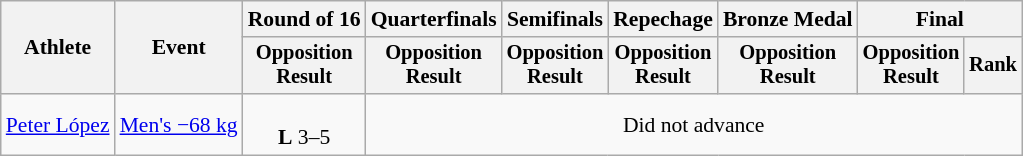<table class="wikitable" style="font-size:90%">
<tr>
<th rowspan="2">Athlete</th>
<th rowspan="2">Event</th>
<th>Round of 16</th>
<th>Quarterfinals</th>
<th>Semifinals</th>
<th>Repechage</th>
<th>Bronze Medal</th>
<th colspan=2>Final</th>
</tr>
<tr style="font-size:95%">
<th>Opposition<br>Result</th>
<th>Opposition<br>Result</th>
<th>Opposition<br>Result</th>
<th>Opposition<br>Result</th>
<th>Opposition<br>Result</th>
<th>Opposition<br>Result</th>
<th>Rank</th>
</tr>
<tr align=center>
<td align=left><a href='#'>Peter López</a></td>
<td align=left><a href='#'>Men's −68 kg</a></td>
<td><br><strong>L</strong> 3–5</td>
<td colspan=6>Did not advance</td>
</tr>
</table>
